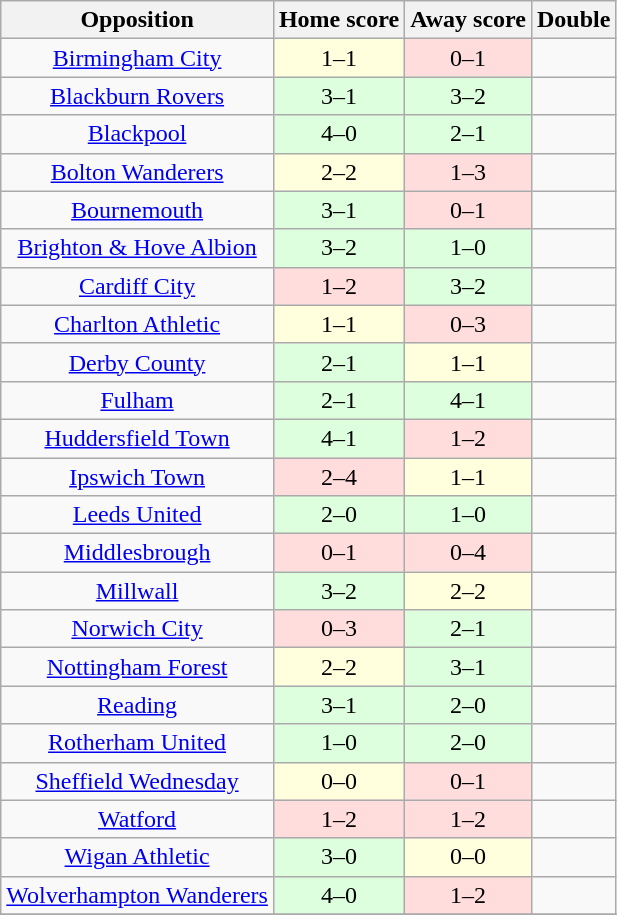<table class="wikitable" style="text-align: center;">
<tr>
<th>Opposition</th>
<th>Home score</th>
<th>Away score</th>
<th>Double</th>
</tr>
<tr>
<td><a href='#'>Birmingham City</a></td>
<td style="background:#ffd;">1–1</td>
<td style="background:#fdd;">0–1</td>
<td></td>
</tr>
<tr>
<td><a href='#'>Blackburn Rovers</a></td>
<td style="background:#dfd;">3–1</td>
<td style="background:#dfd;">3–2</td>
<td></td>
</tr>
<tr>
<td><a href='#'>Blackpool</a></td>
<td style="background:#dfd;">4–0</td>
<td style="background:#dfd;">2–1</td>
<td></td>
</tr>
<tr>
<td><a href='#'>Bolton Wanderers</a></td>
<td style="background:#ffd;">2–2</td>
<td style="background:#fdd;">1–3</td>
<td></td>
</tr>
<tr>
<td><a href='#'>Bournemouth</a></td>
<td style="background:#dfd;">3–1</td>
<td style="background:#fdd;">0–1</td>
<td></td>
</tr>
<tr>
<td><a href='#'>Brighton & Hove Albion</a></td>
<td style="background:#dfd;">3–2</td>
<td style="background:#dfd;">1–0</td>
<td></td>
</tr>
<tr>
<td><a href='#'>Cardiff City</a></td>
<td style="background:#fdd;">1–2</td>
<td style="background:#dfd;">3–2</td>
<td></td>
</tr>
<tr>
<td><a href='#'>Charlton Athletic</a></td>
<td style="background:#ffd;">1–1</td>
<td style="background:#fdd;">0–3</td>
<td></td>
</tr>
<tr>
<td><a href='#'>Derby County</a></td>
<td style="background:#dfd;">2–1</td>
<td style="background:#ffd;">1–1</td>
<td></td>
</tr>
<tr>
<td><a href='#'>Fulham</a></td>
<td style="background:#dfd;">2–1</td>
<td style="background:#dfd;">4–1</td>
<td></td>
</tr>
<tr>
<td><a href='#'>Huddersfield Town</a></td>
<td style="background:#dfd;">4–1</td>
<td style="background:#fdd;">1–2</td>
<td></td>
</tr>
<tr>
<td><a href='#'>Ipswich Town</a></td>
<td style="background:#fdd;">2–4</td>
<td style="background:#ffd;">1–1</td>
<td></td>
</tr>
<tr>
<td><a href='#'>Leeds United</a></td>
<td style="background:#dfd;">2–0</td>
<td style="background:#dfd;">1–0</td>
<td></td>
</tr>
<tr>
<td><a href='#'>Middlesbrough</a></td>
<td style="background:#fdd;">0–1</td>
<td style="background:#fdd;">0–4</td>
<td></td>
</tr>
<tr>
<td><a href='#'>Millwall</a></td>
<td style="background:#dfd;">3–2</td>
<td style="background:#ffd;">2–2</td>
<td></td>
</tr>
<tr>
<td><a href='#'>Norwich City</a></td>
<td style="background:#fdd;">0–3</td>
<td style="background:#dfd;">2–1</td>
<td></td>
</tr>
<tr>
<td><a href='#'>Nottingham Forest</a></td>
<td style="background:#ffd;">2–2</td>
<td style="background:#dfd;">3–1</td>
<td></td>
</tr>
<tr>
<td><a href='#'>Reading</a></td>
<td style="background:#dfd;">3–1</td>
<td style="background:#dfd;">2–0</td>
<td></td>
</tr>
<tr>
<td><a href='#'>Rotherham United</a></td>
<td style="background:#dfd;">1–0</td>
<td style="background:#dfd;">2–0</td>
<td></td>
</tr>
<tr>
<td><a href='#'>Sheffield Wednesday</a></td>
<td style="background:#ffd;">0–0</td>
<td style="background:#fdd;">0–1</td>
<td></td>
</tr>
<tr>
<td><a href='#'>Watford</a></td>
<td style="background:#fdd;">1–2</td>
<td style="background:#fdd;">1–2</td>
<td></td>
</tr>
<tr>
<td><a href='#'>Wigan Athletic</a></td>
<td style="background:#dfd;">3–0</td>
<td style="background:#ffd;">0–0</td>
<td></td>
</tr>
<tr>
<td><a href='#'>Wolverhampton Wanderers</a></td>
<td style="background:#dfd;">4–0</td>
<td style="background:#fdd;">1–2</td>
<td></td>
</tr>
<tr>
</tr>
</table>
